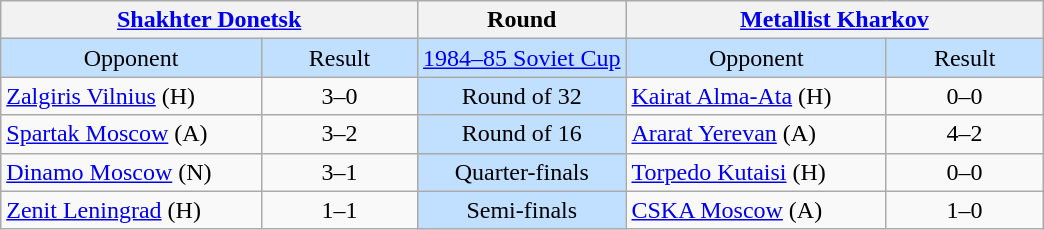<table class="wikitable" style="text-align:center; white-space:nowrap;">
<tr>
<th colspan="2"><a href='#'>Shakhter Donetsk</a></th>
<th>Round</th>
<th colspan="2"><a href='#'>Metallist Kharkov</a></th>
</tr>
<tr style="background:#C1E0FF;">
<td style="width:25%;">Opponent</td>
<td style="width:15%;">Result</td>
<td><a href='#'>1984–85 Soviet Cup</a></td>
<td style="width:25%;">Opponent</td>
<td style="width:15%;">Result</td>
</tr>
<tr>
<td style="text-align:left;"><a href='#'>Zalgiris Vilnius</a> (H)</td>
<td>3–0</td>
<td style="background:#C1E0FF;">Round of 32</td>
<td style="text-align:left;"><a href='#'>Kairat Alma-Ata</a> (H)</td>
<td>0–0  </td>
</tr>
<tr>
<td style="text-align:left;"><a href='#'>Spartak Moscow</a> (A)</td>
<td>3–2 </td>
<td style="background:#C1E0FF;">Round of 16</td>
<td style="text-align:left;"><a href='#'>Ararat Yerevan</a> (A)</td>
<td>4–2</td>
</tr>
<tr>
<td style="text-align:left;"><a href='#'>Dinamo Moscow</a> (N)</td>
<td>3–1 </td>
<td style="background:#C1E0FF;">Quarter-finals</td>
<td style="text-align:left;"><a href='#'>Torpedo Kutaisi</a> (H)</td>
<td>0–0  </td>
</tr>
<tr>
<td style="text-align:left;"><a href='#'>Zenit Leningrad</a> (H)</td>
<td>1–1  </td>
<td style="background:#C1E0FF;">Semi-finals</td>
<td style="text-align:left;"><a href='#'>CSKA Moscow</a> (A)</td>
<td>1–0 </td>
</tr>
</table>
